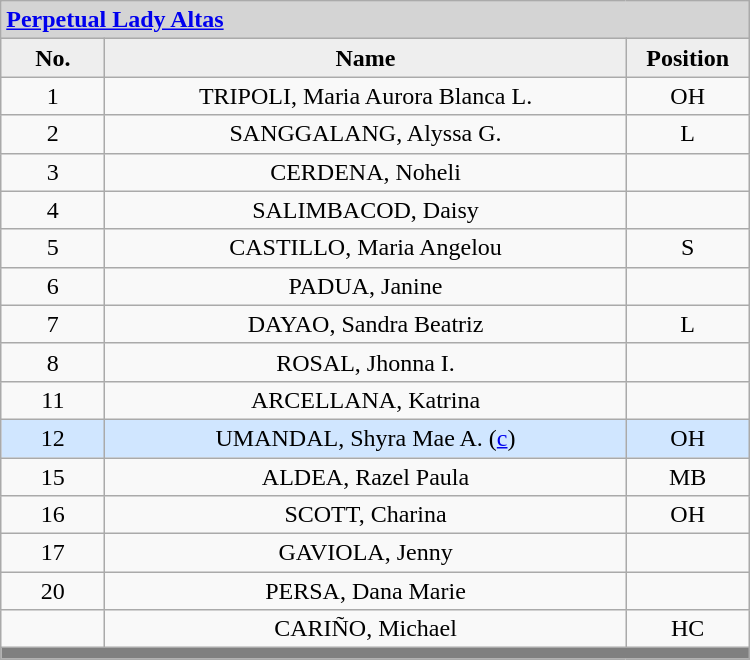<table class='wikitable mw-collapsible mw-collapsed' border=" none" style="text-align: center; width: 500px">
<tr>
<th style="background:#D4D4D4; text-align:left;" colspan=3><a href='#'>Perpetual Lady Altas</a></th>
</tr>
<tr style="background:#EEEEEE; font-weight:bold;">
<td width=10%>No.</td>
<td width=50%>Name</td>
<td width=10%>Position</td>
</tr>
<tr>
<td>1</td>
<td>TRIPOLI, Maria Aurora Blanca L.</td>
<td>OH</td>
</tr>
<tr>
<td>2</td>
<td>SANGGALANG, Alyssa G.</td>
<td>L</td>
</tr>
<tr>
<td>3</td>
<td>CERDENA, Noheli</td>
<td></td>
</tr>
<tr>
<td>4</td>
<td>SALIMBACOD, Daisy</td>
<td></td>
</tr>
<tr>
<td>5</td>
<td>CASTILLO, Maria Angelou</td>
<td>S</td>
</tr>
<tr>
<td>6</td>
<td>PADUA, Janine</td>
<td></td>
</tr>
<tr>
<td>7</td>
<td>DAYAO, Sandra Beatriz</td>
<td>L</td>
</tr>
<tr>
<td>8</td>
<td>ROSAL, Jhonna I.</td>
<td></td>
</tr>
<tr>
<td>11</td>
<td>ARCELLANA, Katrina</td>
<td></td>
</tr>
<tr style="background:#D0E6FF;">
<td>12</td>
<td>UMANDAL, Shyra Mae A. (<a href='#'>c</a>)</td>
<td>OH</td>
</tr>
<tr>
<td>15</td>
<td>ALDEA, Razel Paula</td>
<td>MB</td>
</tr>
<tr>
<td>16</td>
<td>SCOTT, Charina</td>
<td>OH</td>
</tr>
<tr>
<td>17</td>
<td>GAVIOLA, Jenny</td>
<td></td>
</tr>
<tr>
<td>20</td>
<td>PERSA, Dana Marie</td>
<td></td>
</tr>
<tr>
<td></td>
<td>CARIÑO, Michael</td>
<td>HC</td>
</tr>
<tr>
<th style='background: grey;' colspan=3></th>
</tr>
</table>
